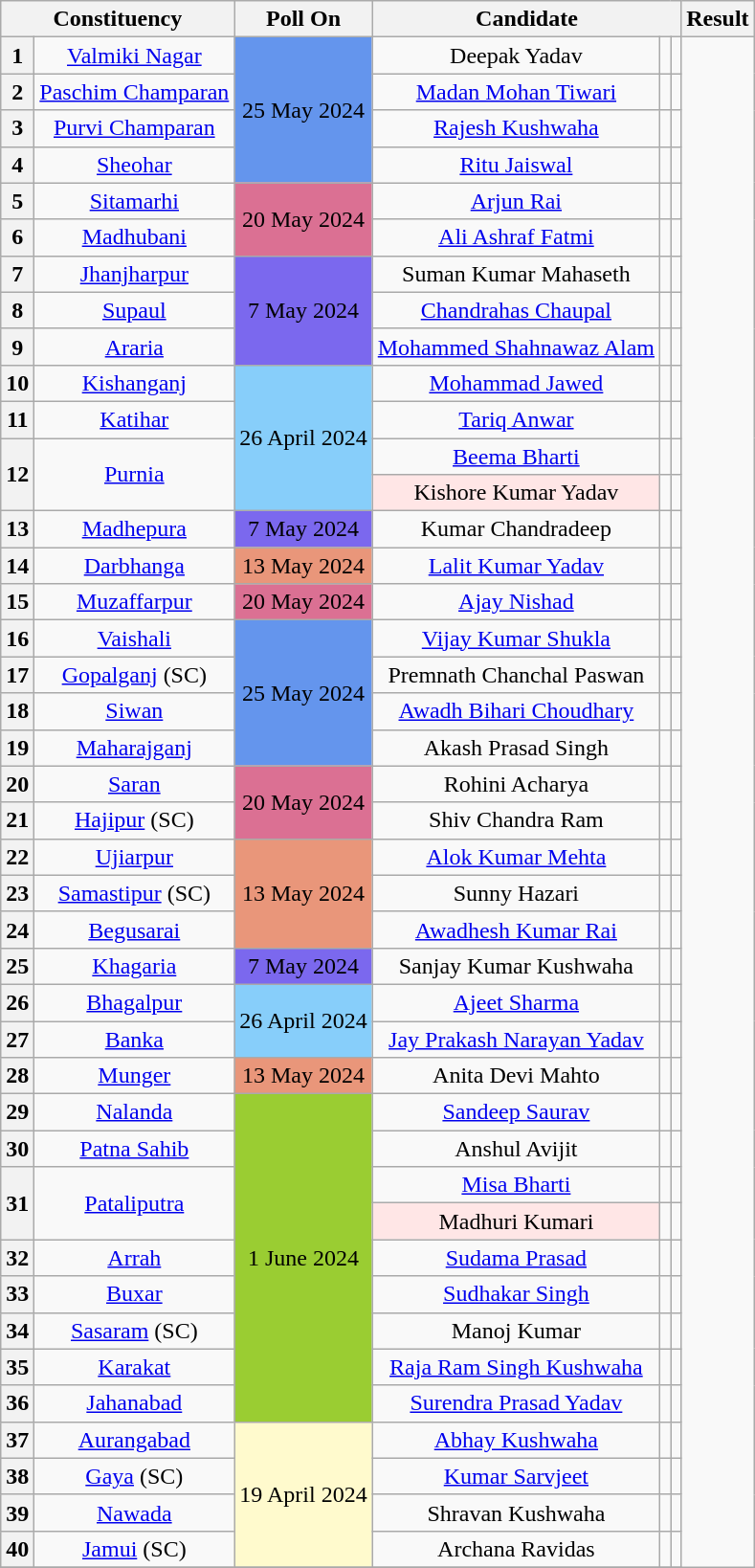<table class="wikitable sortable" style="text-align:center;">
<tr>
<th colspan="2">Constituency</th>
<th>Poll On</th>
<th colspan="3">Candidate</th>
<th>Result</th>
</tr>
<tr>
<th>1</th>
<td><a href='#'>Valmiki Nagar</a></td>
<td rowspan="4" bgcolor=#6495ED>25 May 2024</td>
<td>Deepak Yadav</td>
<td></td>
<td></td>
</tr>
<tr>
<th>2</th>
<td><a href='#'>Paschim Champaran</a></td>
<td><a href='#'>Madan Mohan Tiwari</a></td>
<td></td>
<td></td>
</tr>
<tr>
<th>3</th>
<td><a href='#'>Purvi Champaran</a></td>
<td><a href='#'>Rajesh Kushwaha</a></td>
<td></td>
<td></td>
</tr>
<tr>
<th>4</th>
<td><a href='#'>Sheohar</a></td>
<td><a href='#'>Ritu Jaiswal</a></td>
<td></td>
<td></td>
</tr>
<tr>
<th>5</th>
<td><a href='#'>Sitamarhi</a></td>
<td rowspan="2" bgcolor=#DB7093>20 May 2024</td>
<td><a href='#'>Arjun Rai</a></td>
<td></td>
<td></td>
</tr>
<tr>
<th>6</th>
<td><a href='#'>Madhubani</a></td>
<td><a href='#'>Ali Ashraf Fatmi</a></td>
<td></td>
<td></td>
</tr>
<tr>
<th>7</th>
<td><a href='#'>Jhanjharpur</a></td>
<td rowspan="3" bgcolor=#7B68EE>7 May 2024</td>
<td>Suman Kumar Mahaseth</td>
<td></td>
<td></td>
</tr>
<tr>
<th>8</th>
<td><a href='#'>Supaul</a></td>
<td><a href='#'>Chandrahas Chaupal</a></td>
<td></td>
<td></td>
</tr>
<tr>
<th>9</th>
<td><a href='#'>Araria</a></td>
<td><a href='#'>Mohammed Shahnawaz Alam</a></td>
<td></td>
<td></td>
</tr>
<tr>
<th>10</th>
<td><a href='#'>Kishanganj</a></td>
<td rowspan="4" bgcolor=#87CEFA>26 April 2024</td>
<td><a href='#'>Mohammad Jawed</a></td>
<td></td>
<td></td>
</tr>
<tr>
<th>11</th>
<td><a href='#'>Katihar</a></td>
<td><a href='#'>Tariq Anwar</a></td>
<td></td>
<td></td>
</tr>
<tr>
<th rowspan="2">12</th>
<td rowspan="2"><a href='#'>Purnia</a></td>
<td><a href='#'>Beema Bharti</a></td>
<td></td>
<td></td>
</tr>
<tr>
<td style="background:#FFE6E6">Kishore Kumar Yadav</td>
<td></td>
<td></td>
</tr>
<tr>
<th>13</th>
<td><a href='#'>Madhepura</a></td>
<td bgcolor=#7B68EE>7 May 2024</td>
<td>Kumar Chandradeep</td>
<td></td>
<td></td>
</tr>
<tr>
<th>14</th>
<td><a href='#'>Darbhanga</a></td>
<td bgcolor=#E9967A>13 May 2024</td>
<td><a href='#'>Lalit Kumar Yadav</a></td>
<td></td>
<td></td>
</tr>
<tr>
<th>15</th>
<td><a href='#'>Muzaffarpur</a></td>
<td bgcolor=#DB7093>20 May 2024</td>
<td><a href='#'>Ajay Nishad</a></td>
<td></td>
<td></td>
</tr>
<tr>
<th>16</th>
<td><a href='#'>Vaishali</a></td>
<td rowspan="4" bgcolor=#6495ED>25 May 2024</td>
<td><a href='#'>Vijay Kumar Shukla</a></td>
<td></td>
<td></td>
</tr>
<tr>
<th>17</th>
<td><a href='#'>Gopalganj</a> (SC)</td>
<td>Premnath Chanchal Paswan</td>
<td></td>
<td></td>
</tr>
<tr>
<th>18</th>
<td><a href='#'>Siwan</a></td>
<td><a href='#'>Awadh Bihari Choudhary</a></td>
<td></td>
<td></td>
</tr>
<tr>
<th>19</th>
<td><a href='#'>Maharajganj</a></td>
<td>Akash Prasad Singh</td>
<td></td>
<td></td>
</tr>
<tr>
<th>20</th>
<td><a href='#'>Saran</a></td>
<td rowspan="2" bgcolor=#DB7093>20 May 2024</td>
<td>Rohini Acharya</td>
<td></td>
<td></td>
</tr>
<tr>
<th>21</th>
<td><a href='#'>Hajipur</a> (SC)</td>
<td>Shiv Chandra Ram</td>
<td></td>
<td></td>
</tr>
<tr>
<th>22</th>
<td><a href='#'>Ujiarpur</a></td>
<td rowspan="3" bgcolor=#E9967A>13 May 2024</td>
<td><a href='#'>Alok Kumar Mehta</a></td>
<td></td>
<td></td>
</tr>
<tr>
<th>23</th>
<td><a href='#'>Samastipur</a> (SC)</td>
<td>Sunny Hazari</td>
<td></td>
<td></td>
</tr>
<tr>
<th>24</th>
<td><a href='#'>Begusarai</a></td>
<td><a href='#'>Awadhesh Kumar Rai</a></td>
<td></td>
<td></td>
</tr>
<tr>
<th>25</th>
<td><a href='#'>Khagaria</a></td>
<td bgcolor=#7B68EE>7 May 2024</td>
<td>Sanjay Kumar Kushwaha</td>
<td></td>
<td></td>
</tr>
<tr>
<th>26</th>
<td><a href='#'>Bhagalpur</a></td>
<td rowspan="2" bgcolor=#87CEFA>26 April 2024</td>
<td><a href='#'>Ajeet Sharma</a></td>
<td></td>
<td></td>
</tr>
<tr>
<th>27</th>
<td><a href='#'>Banka</a></td>
<td><a href='#'>Jay Prakash Narayan Yadav</a></td>
<td></td>
<td></td>
</tr>
<tr>
<th>28</th>
<td><a href='#'>Munger</a></td>
<td bgcolor=#E9967A>13 May 2024</td>
<td>Anita Devi Mahto</td>
<td></td>
<td></td>
</tr>
<tr>
<th>29</th>
<td><a href='#'>Nalanda</a></td>
<td rowspan="9" bgcolor="#9ACD32">1 June 2024</td>
<td><a href='#'>Sandeep Saurav</a></td>
<td></td>
<td></td>
</tr>
<tr>
<th>30</th>
<td><a href='#'>Patna Sahib</a></td>
<td>Anshul Avijit</td>
<td></td>
<td></td>
</tr>
<tr>
<th rowspan="2">31</th>
<td rowspan="2"><a href='#'>Pataliputra</a></td>
<td><a href='#'>Misa Bharti</a></td>
<td></td>
<td></td>
</tr>
<tr>
<td style="background:#FFE6E6">Madhuri Kumari</td>
<td></td>
<td></td>
</tr>
<tr>
<th>32</th>
<td><a href='#'>Arrah</a></td>
<td><a href='#'>Sudama Prasad</a></td>
<td></td>
<td></td>
</tr>
<tr>
<th>33</th>
<td><a href='#'>Buxar</a></td>
<td><a href='#'>Sudhakar Singh</a></td>
<td></td>
<td></td>
</tr>
<tr>
<th>34</th>
<td><a href='#'>Sasaram</a> (SC)</td>
<td>Manoj Kumar</td>
<td></td>
<td></td>
</tr>
<tr>
<th>35</th>
<td><a href='#'>Karakat</a></td>
<td><a href='#'>Raja Ram Singh Kushwaha</a></td>
<td></td>
<td></td>
</tr>
<tr>
<th>36</th>
<td><a href='#'>Jahanabad</a></td>
<td><a href='#'>Surendra Prasad Yadav</a></td>
<td></td>
<td></td>
</tr>
<tr>
<th>37</th>
<td><a href='#'>Aurangabad</a></td>
<td rowspan="4" bgcolor=#FFFACD>19 April 2024</td>
<td><a href='#'>Abhay Kushwaha</a></td>
<td></td>
<td></td>
</tr>
<tr>
<th>38</th>
<td><a href='#'>Gaya</a> (SC)</td>
<td><a href='#'>Kumar Sarvjeet</a></td>
<td></td>
<td></td>
</tr>
<tr>
<th>39</th>
<td><a href='#'>Nawada</a></td>
<td>Shravan Kushwaha</td>
<td></td>
<td></td>
</tr>
<tr>
<th>40</th>
<td><a href='#'>Jamui</a> (SC)</td>
<td>Archana Ravidas</td>
<td></td>
<td></td>
</tr>
<tr>
</tr>
</table>
